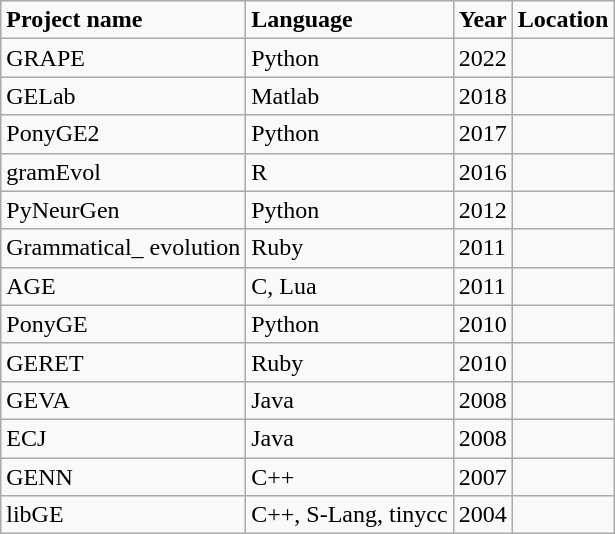<table class="wikitable">
<tr>
<td><strong>Project name</strong></td>
<td><strong>Language</strong></td>
<td><strong>Year</strong></td>
<td><strong>Location</strong></td>
</tr>
<tr>
<td>GRAPE</td>
<td>Python</td>
<td>2022</td>
<td></td>
</tr>
<tr>
<td>GELab</td>
<td>Matlab</td>
<td>2018</td>
<td></td>
</tr>
<tr>
<td>PonyGE2</td>
<td>Python</td>
<td>2017</td>
<td></td>
</tr>
<tr>
<td>gramEvol</td>
<td>R</td>
<td>2016</td>
<td></td>
</tr>
<tr>
<td>PyNeurGen</td>
<td>Python</td>
<td>2012</td>
<td></td>
</tr>
<tr>
<td>Grammatical_ evolution</td>
<td>Ruby</td>
<td>2011</td>
<td></td>
</tr>
<tr>
<td>AGE</td>
<td>C, Lua</td>
<td>2011</td>
<td></td>
</tr>
<tr>
<td>PonyGE</td>
<td>Python</td>
<td>2010</td>
<td></td>
</tr>
<tr>
<td>GERET</td>
<td>Ruby</td>
<td>2010</td>
<td></td>
</tr>
<tr>
<td>GEVA</td>
<td>Java</td>
<td>2008</td>
<td></td>
</tr>
<tr>
<td>ECJ</td>
<td>Java</td>
<td>2008</td>
<td></td>
</tr>
<tr>
<td>GENN</td>
<td>C++</td>
<td>2007</td>
<td></td>
</tr>
<tr>
<td>libGE</td>
<td>C++, S-Lang, tinycc</td>
<td>2004</td>
<td></td>
</tr>
</table>
